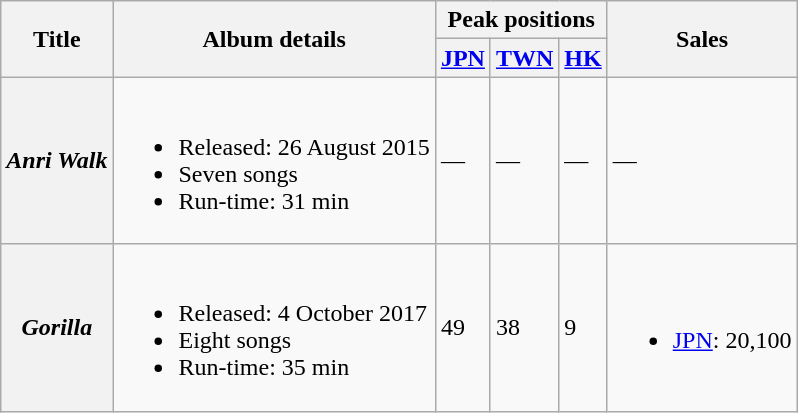<table class="wikitable">
<tr>
<th rowspan="2">Title</th>
<th rowspan="2">Album details</th>
<th colspan="3">Peak positions</th>
<th rowspan="2">Sales</th>
</tr>
<tr>
<th><a href='#'>JPN</a></th>
<th><a href='#'>TWN</a></th>
<th><a href='#'>HK</a></th>
</tr>
<tr>
<th><em>Anri Walk</em></th>
<td><br><ul><li>Released: 26 August 2015</li><li>Seven songs</li><li>Run-time: 31 min</li></ul></td>
<td>—</td>
<td>—</td>
<td>—</td>
<td>—</td>
</tr>
<tr>
<th><em>Gorilla</em></th>
<td><br><ul><li>Released: 4 October 2017</li><li>Eight songs</li><li>Run-time: 35 min</li></ul><small></small></td>
<td>49</td>
<td>38</td>
<td>9</td>
<td><br><ul><li><a href='#'>JPN</a>: 20,100</li></ul></td>
</tr>
</table>
